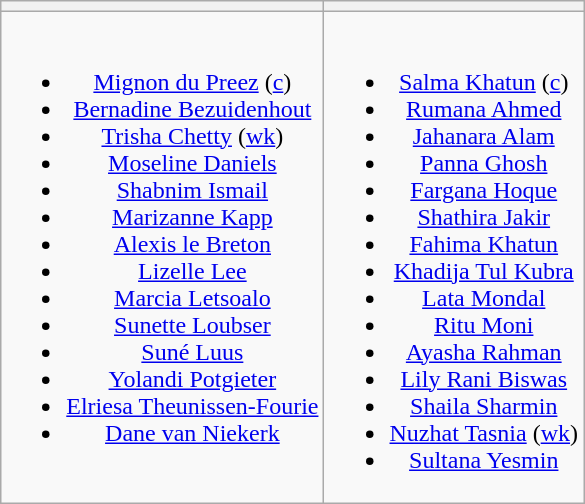<table class="wikitable" style="text-align:center">
<tr>
<th></th>
<th></th>
</tr>
<tr style="vertical-align:top">
<td><br><ul><li><a href='#'>Mignon du Preez</a> (<a href='#'>c</a>)</li><li><a href='#'>Bernadine Bezuidenhout</a></li><li><a href='#'>Trisha Chetty</a> (<a href='#'>wk</a>)</li><li><a href='#'>Moseline Daniels</a></li><li><a href='#'>Shabnim Ismail</a></li><li><a href='#'>Marizanne Kapp</a></li><li><a href='#'>Alexis le Breton</a></li><li><a href='#'>Lizelle Lee</a></li><li><a href='#'>Marcia Letsoalo</a></li><li><a href='#'>Sunette Loubser</a></li><li><a href='#'>Suné Luus</a></li><li><a href='#'>Yolandi Potgieter</a></li><li><a href='#'>Elriesa Theunissen-Fourie</a></li><li><a href='#'>Dane van Niekerk</a></li></ul></td>
<td><br><ul><li><a href='#'>Salma Khatun</a> (<a href='#'>c</a>)</li><li><a href='#'>Rumana Ahmed</a></li><li><a href='#'>Jahanara Alam</a></li><li><a href='#'>Panna Ghosh</a></li><li><a href='#'>Fargana Hoque</a></li><li><a href='#'>Shathira Jakir</a></li><li><a href='#'>Fahima Khatun</a></li><li><a href='#'>Khadija Tul Kubra</a></li><li><a href='#'>Lata Mondal</a></li><li><a href='#'>Ritu Moni</a></li><li><a href='#'>Ayasha Rahman</a></li><li><a href='#'>Lily Rani Biswas</a></li><li><a href='#'>Shaila Sharmin</a></li><li><a href='#'>Nuzhat Tasnia</a> (<a href='#'>wk</a>)</li><li><a href='#'>Sultana Yesmin</a></li></ul></td>
</tr>
</table>
